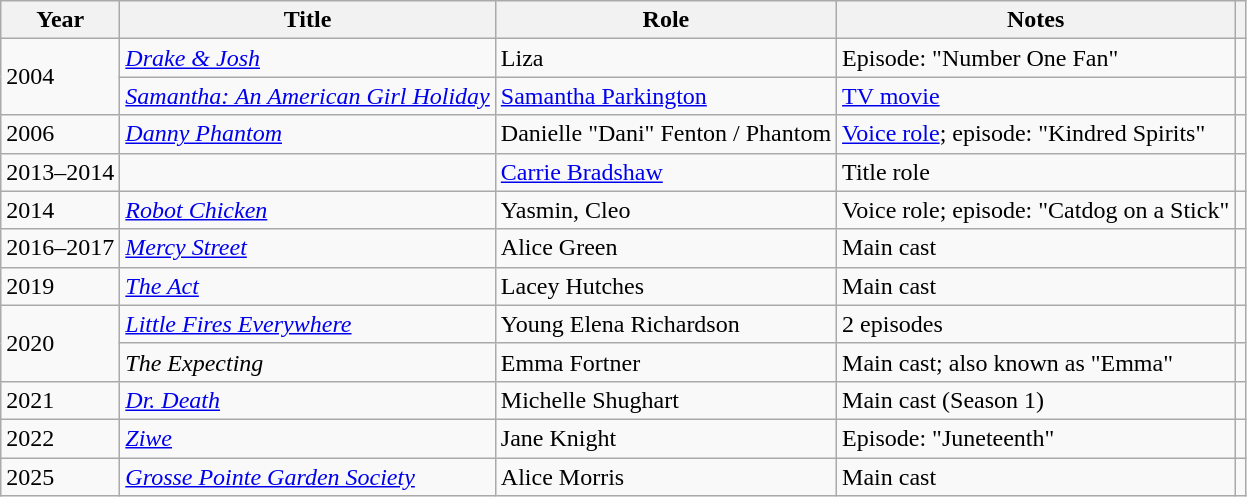<table class="wikitable sortable">
<tr>
<th>Year</th>
<th>Title</th>
<th>Role</th>
<th class="unsortable">Notes</th>
<th class="unsortable"></th>
</tr>
<tr>
<td rowspan="2">2004</td>
<td><em><a href='#'>Drake & Josh</a></em></td>
<td>Liza</td>
<td>Episode: "Number One Fan"</td>
<td></td>
</tr>
<tr>
<td><em><a href='#'>Samantha: An American Girl Holiday</a></em></td>
<td><a href='#'>Samantha Parkington</a></td>
<td><a href='#'>TV movie</a></td>
<td></td>
</tr>
<tr>
<td>2006</td>
<td><em><a href='#'>Danny Phantom</a></em></td>
<td>Danielle "Dani" Fenton / Phantom</td>
<td><a href='#'>Voice role</a>; episode: "Kindred Spirits"</td>
<td></td>
</tr>
<tr>
<td>2013–2014</td>
<td><em></em></td>
<td><a href='#'>Carrie Bradshaw</a></td>
<td>Title role</td>
<td></td>
</tr>
<tr>
<td>2014</td>
<td><em><a href='#'>Robot Chicken</a></em></td>
<td>Yasmin, Cleo</td>
<td>Voice role; episode: "Catdog on a Stick"</td>
<td></td>
</tr>
<tr>
<td>2016–2017</td>
<td><em><a href='#'>Mercy Street</a></em></td>
<td>Alice Green</td>
<td>Main cast</td>
<td></td>
</tr>
<tr>
<td>2019</td>
<td><em><a href='#'>The Act</a></em></td>
<td>Lacey Hutches</td>
<td>Main cast</td>
<td></td>
</tr>
<tr>
<td rowspan="2">2020</td>
<td><em><a href='#'>Little Fires Everywhere</a></em></td>
<td>Young Elena Richardson</td>
<td>2 episodes</td>
<td></td>
</tr>
<tr>
<td><em>The Expecting</em></td>
<td>Emma Fortner</td>
<td>Main cast; also known as "Emma"</td>
<td></td>
</tr>
<tr>
<td>2021</td>
<td><em><a href='#'>Dr. Death</a></em></td>
<td>Michelle Shughart</td>
<td>Main cast (Season 1)</td>
<td></td>
</tr>
<tr>
<td>2022</td>
<td><em><a href='#'>Ziwe</a></em></td>
<td>Jane Knight</td>
<td>Episode: "Juneteenth"</td>
<td></td>
</tr>
<tr>
<td>2025</td>
<td><em><a href='#'>Grosse Pointe Garden Society</a></em></td>
<td>Alice Morris</td>
<td>Main cast</td>
<td></td>
</tr>
</table>
